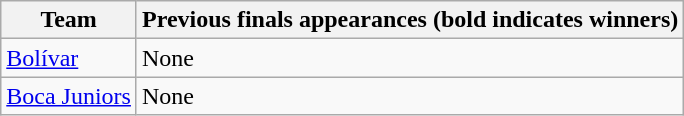<table class="wikitable">
<tr>
<th>Team</th>
<th>Previous finals appearances (bold indicates winners)</th>
</tr>
<tr>
<td> <a href='#'>Bolívar</a></td>
<td>None</td>
</tr>
<tr>
<td> <a href='#'>Boca Juniors</a></td>
<td>None</td>
</tr>
</table>
